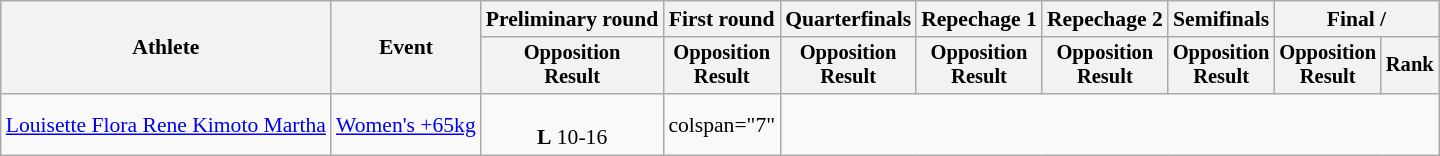<table class="wikitable" style="font-size:90%;">
<tr>
<th rowspan=2>Athlete</th>
<th rowspan=2>Event</th>
<th>Preliminary round</th>
<th>First round</th>
<th>Quarterfinals</th>
<th>Repechage 1</th>
<th>Repechage 2</th>
<th>Semifinals</th>
<th colspan=2>Final / </th>
</tr>
<tr style="font-size:95%">
<th>Opposition<br>Result</th>
<th>Opposition<br>Result</th>
<th>Opposition<br>Result</th>
<th>Opposition<br>Result</th>
<th>Opposition<br>Result</th>
<th>Opposition<br>Result</th>
<th>Opposition<br>Result</th>
<th>Rank</th>
</tr>
<tr align=center>
<td align=left><a href='#'>Louisette Flora Rene Kimoto Martha</a></td>
<td align=left><a href='#'>Women's +65kg</a></td>
<td><br><strong>L</strong> 10-16</td>
<td>colspan="7" </td>
</tr>
</table>
